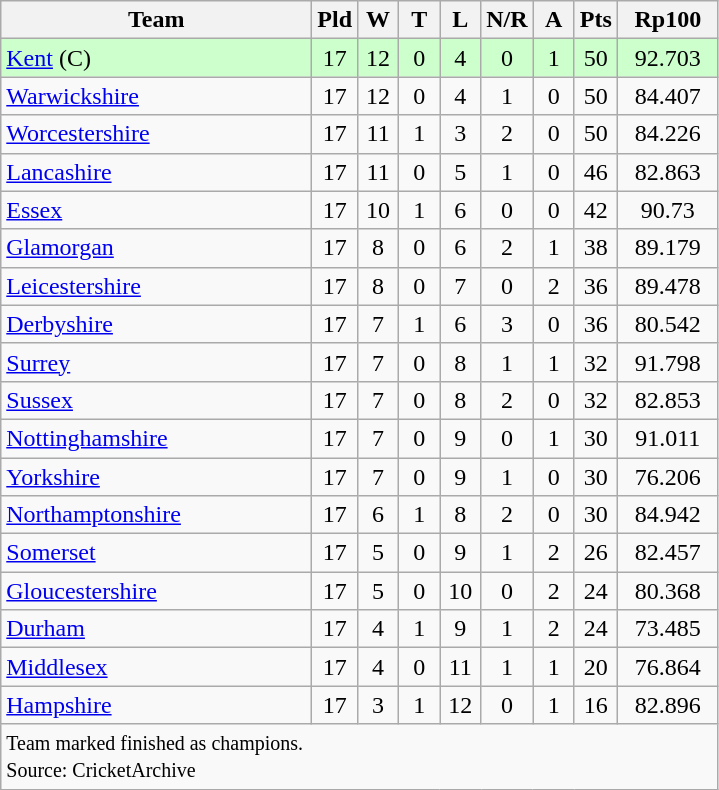<table class="wikitable" style="text-align: center;">
<tr>
<th width=200>Team</th>
<th width=20>Pld</th>
<th width=20>W</th>
<th width=20>T</th>
<th width=20>L</th>
<th width=20>N/R</th>
<th width=20>A</th>
<th width=20>Pts</th>
<th width=60>Rp100</th>
</tr>
<tr bgcolor="#ccffcc">
<td align=left><a href='#'>Kent</a> (C)</td>
<td>17</td>
<td>12</td>
<td>0</td>
<td>4</td>
<td>0</td>
<td>1</td>
<td>50</td>
<td>92.703</td>
</tr>
<tr>
<td align=left><a href='#'>Warwickshire</a></td>
<td>17</td>
<td>12</td>
<td>0</td>
<td>4</td>
<td>1</td>
<td>0</td>
<td>50</td>
<td>84.407</td>
</tr>
<tr>
<td align=left><a href='#'>Worcestershire</a></td>
<td>17</td>
<td>11</td>
<td>1</td>
<td>3</td>
<td>2</td>
<td>0</td>
<td>50</td>
<td>84.226</td>
</tr>
<tr>
<td align=left><a href='#'>Lancashire</a></td>
<td>17</td>
<td>11</td>
<td>0</td>
<td>5</td>
<td>1</td>
<td>0</td>
<td>46</td>
<td>82.863</td>
</tr>
<tr>
<td align=left><a href='#'>Essex</a></td>
<td>17</td>
<td>10</td>
<td>1</td>
<td>6</td>
<td>0</td>
<td>0</td>
<td>42</td>
<td>90.73</td>
</tr>
<tr>
<td align=left><a href='#'>Glamorgan</a></td>
<td>17</td>
<td>8</td>
<td>0</td>
<td>6</td>
<td>2</td>
<td>1</td>
<td>38</td>
<td>89.179</td>
</tr>
<tr>
<td align=left><a href='#'>Leicestershire</a></td>
<td>17</td>
<td>8</td>
<td>0</td>
<td>7</td>
<td>0</td>
<td>2</td>
<td>36</td>
<td>89.478</td>
</tr>
<tr>
<td align=left><a href='#'>Derbyshire</a></td>
<td>17</td>
<td>7</td>
<td>1</td>
<td>6</td>
<td>3</td>
<td>0</td>
<td>36</td>
<td>80.542</td>
</tr>
<tr>
<td align=left><a href='#'>Surrey</a></td>
<td>17</td>
<td>7</td>
<td>0</td>
<td>8</td>
<td>1</td>
<td>1</td>
<td>32</td>
<td>91.798</td>
</tr>
<tr>
<td align=left><a href='#'>Sussex</a></td>
<td>17</td>
<td>7</td>
<td>0</td>
<td>8</td>
<td>2</td>
<td>0</td>
<td>32</td>
<td>82.853</td>
</tr>
<tr>
<td align=left><a href='#'>Nottinghamshire</a></td>
<td>17</td>
<td>7</td>
<td>0</td>
<td>9</td>
<td>0</td>
<td>1</td>
<td>30</td>
<td>91.011</td>
</tr>
<tr>
<td align=left><a href='#'>Yorkshire</a></td>
<td>17</td>
<td>7</td>
<td>0</td>
<td>9</td>
<td>1</td>
<td>0</td>
<td>30</td>
<td>76.206</td>
</tr>
<tr>
<td align=left><a href='#'>Northamptonshire</a></td>
<td>17</td>
<td>6</td>
<td>1</td>
<td>8</td>
<td>2</td>
<td>0</td>
<td>30</td>
<td>84.942</td>
</tr>
<tr>
<td align=left><a href='#'>Somerset</a></td>
<td>17</td>
<td>5</td>
<td>0</td>
<td>9</td>
<td>1</td>
<td>2</td>
<td>26</td>
<td>82.457</td>
</tr>
<tr>
<td align=left><a href='#'>Gloucestershire</a></td>
<td>17</td>
<td>5</td>
<td>0</td>
<td>10</td>
<td>0</td>
<td>2</td>
<td>24</td>
<td>80.368</td>
</tr>
<tr>
<td align=left><a href='#'>Durham</a></td>
<td>17</td>
<td>4</td>
<td>1</td>
<td>9</td>
<td>1</td>
<td>2</td>
<td>24</td>
<td>73.485</td>
</tr>
<tr>
<td align=left><a href='#'>Middlesex</a></td>
<td>17</td>
<td>4</td>
<td>0</td>
<td>11</td>
<td>1</td>
<td>1</td>
<td>20</td>
<td>76.864</td>
</tr>
<tr>
<td align=left><a href='#'>Hampshire</a></td>
<td>17</td>
<td>3</td>
<td>1</td>
<td>12</td>
<td>0</td>
<td>1</td>
<td>16</td>
<td>82.896</td>
</tr>
<tr>
<td colspan="9" align="left"><small>Team marked  finished as champions.<br> Source: CricketArchive</small></td>
</tr>
</table>
